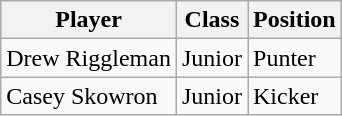<table class="wikitable" border="1">
<tr>
<th>Player</th>
<th>Class</th>
<th>Position</th>
</tr>
<tr>
<td>Drew Riggleman</td>
<td>Junior</td>
<td>Punter</td>
</tr>
<tr>
<td>Casey Skowron</td>
<td>Junior</td>
<td>Kicker</td>
</tr>
</table>
